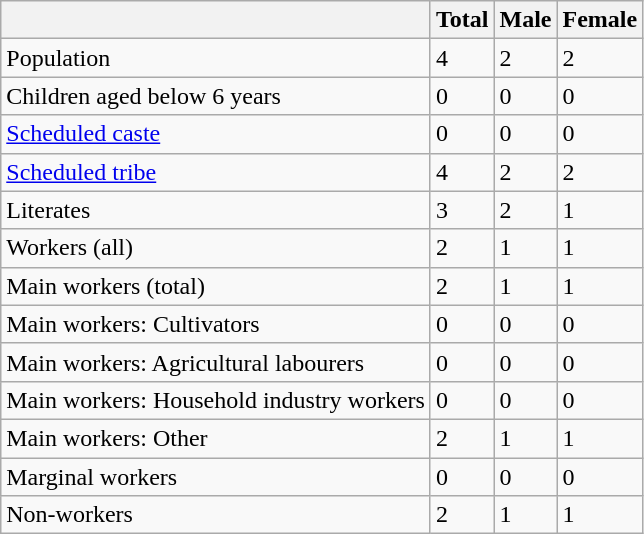<table class="wikitable sortable">
<tr>
<th></th>
<th>Total</th>
<th>Male</th>
<th>Female</th>
</tr>
<tr>
<td>Population</td>
<td>4</td>
<td>2</td>
<td>2</td>
</tr>
<tr>
<td>Children aged below 6 years</td>
<td>0</td>
<td>0</td>
<td>0</td>
</tr>
<tr>
<td><a href='#'>Scheduled caste</a></td>
<td>0</td>
<td>0</td>
<td>0</td>
</tr>
<tr>
<td><a href='#'>Scheduled tribe</a></td>
<td>4</td>
<td>2</td>
<td>2</td>
</tr>
<tr>
<td>Literates</td>
<td>3</td>
<td>2</td>
<td>1</td>
</tr>
<tr>
<td>Workers (all)</td>
<td>2</td>
<td>1</td>
<td>1</td>
</tr>
<tr>
<td>Main workers (total)</td>
<td>2</td>
<td>1</td>
<td>1</td>
</tr>
<tr>
<td>Main workers: Cultivators</td>
<td>0</td>
<td>0</td>
<td>0</td>
</tr>
<tr>
<td>Main workers: Agricultural labourers</td>
<td>0</td>
<td>0</td>
<td>0</td>
</tr>
<tr>
<td>Main workers: Household industry workers</td>
<td>0</td>
<td>0</td>
<td>0</td>
</tr>
<tr>
<td>Main workers: Other</td>
<td>2</td>
<td>1</td>
<td>1</td>
</tr>
<tr>
<td>Marginal workers</td>
<td>0</td>
<td>0</td>
<td>0</td>
</tr>
<tr>
<td>Non-workers</td>
<td>2</td>
<td>1</td>
<td>1</td>
</tr>
</table>
